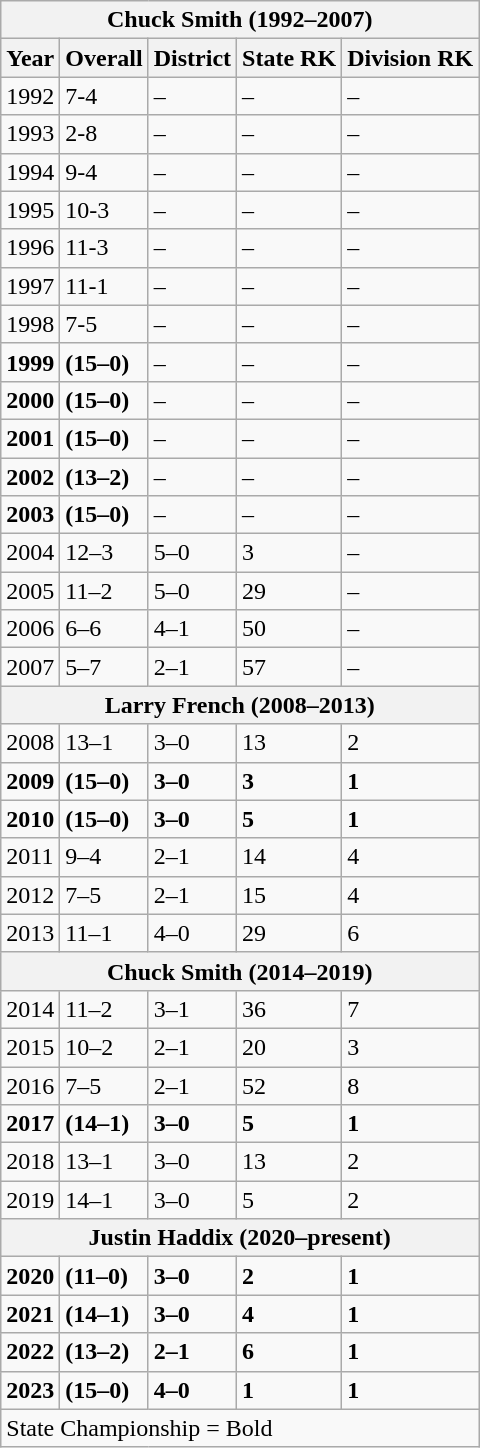<table class="wikitable">
<tr>
<th colspan="5">Chuck Smith (1992–2007)</th>
</tr>
<tr>
<th>Year</th>
<th>Overall</th>
<th>District</th>
<th>State RK</th>
<th>Division RK</th>
</tr>
<tr>
<td>1992</td>
<td>7-4</td>
<td>–</td>
<td>–</td>
<td>–</td>
</tr>
<tr>
<td>1993</td>
<td>2-8</td>
<td>–</td>
<td>–</td>
<td>–</td>
</tr>
<tr>
<td>1994</td>
<td>9-4</td>
<td>–</td>
<td>–</td>
<td>–</td>
</tr>
<tr>
<td>1995</td>
<td>10-3</td>
<td>–</td>
<td>–</td>
<td>–</td>
</tr>
<tr>
<td>1996</td>
<td>11-3</td>
<td>–</td>
<td>–</td>
<td>–</td>
</tr>
<tr>
<td>1997</td>
<td>11-1</td>
<td>–</td>
<td>–</td>
<td>–</td>
</tr>
<tr>
<td>1998</td>
<td>7-5</td>
<td>–</td>
<td>–</td>
<td>–</td>
</tr>
<tr>
<td><strong>1999</strong></td>
<td><strong>(15–0)</strong></td>
<td>–</td>
<td>–</td>
<td>–</td>
</tr>
<tr>
<td><strong>2000</strong></td>
<td><strong>(15–0)</strong></td>
<td>–</td>
<td>–</td>
<td>–</td>
</tr>
<tr>
<td><strong>2001</strong></td>
<td><strong>(15–0)</strong></td>
<td>–</td>
<td>–</td>
<td>–</td>
</tr>
<tr>
<td><strong>2002</strong></td>
<td><strong>(13–2)</strong></td>
<td>–</td>
<td>–</td>
<td>–</td>
</tr>
<tr>
<td><strong>2003</strong></td>
<td><strong>(15–0)</strong></td>
<td>–</td>
<td>–</td>
<td>–</td>
</tr>
<tr>
<td>2004</td>
<td>12–3</td>
<td>5–0</td>
<td>3</td>
<td>–</td>
</tr>
<tr>
<td>2005</td>
<td>11–2</td>
<td>5–0</td>
<td>29</td>
<td>–</td>
</tr>
<tr>
<td>2006</td>
<td>6–6</td>
<td>4–1</td>
<td>50</td>
<td>–</td>
</tr>
<tr>
<td>2007</td>
<td>5–7</td>
<td>2–1</td>
<td>57</td>
<td>–</td>
</tr>
<tr>
<th colspan="5">Larry French (2008–2013)</th>
</tr>
<tr>
<td>2008</td>
<td>13–1</td>
<td>3–0</td>
<td>13</td>
<td>2</td>
</tr>
<tr>
<td><strong>2009</strong></td>
<td><strong>(15–0)</strong></td>
<td><strong>3–0</strong></td>
<td><strong>3</strong></td>
<td><strong>1</strong></td>
</tr>
<tr>
<td><strong>2010</strong></td>
<td><strong>(15–0)</strong></td>
<td><strong>3–0</strong></td>
<td><strong>5</strong></td>
<td><strong>1</strong></td>
</tr>
<tr>
<td>2011</td>
<td>9–4</td>
<td>2–1</td>
<td>14</td>
<td>4</td>
</tr>
<tr>
<td>2012</td>
<td>7–5</td>
<td>2–1</td>
<td>15</td>
<td>4</td>
</tr>
<tr>
<td>2013</td>
<td>11–1</td>
<td>4–0</td>
<td>29</td>
<td>6</td>
</tr>
<tr>
<th colspan="5">Chuck Smith (2014–2019)</th>
</tr>
<tr>
<td>2014</td>
<td>11–2</td>
<td>3–1</td>
<td>36</td>
<td>7</td>
</tr>
<tr>
<td>2015</td>
<td>10–2</td>
<td>2–1</td>
<td>20</td>
<td>3</td>
</tr>
<tr>
<td>2016</td>
<td>7–5</td>
<td>2–1</td>
<td>52</td>
<td>8</td>
</tr>
<tr>
<td><strong>2017</strong></td>
<td><strong>(14–1)</strong></td>
<td><strong>3–0</strong></td>
<td><strong>5</strong></td>
<td><strong>1</strong></td>
</tr>
<tr>
<td>2018</td>
<td>13–1</td>
<td>3–0</td>
<td>13</td>
<td>2</td>
</tr>
<tr>
<td>2019</td>
<td>14–1</td>
<td>3–0</td>
<td>5</td>
<td>2</td>
</tr>
<tr>
<th colspan="5">Justin Haddix (2020–present)</th>
</tr>
<tr>
<td><strong>2020</strong></td>
<td><strong>(11–0)</strong></td>
<td><strong>3–0</strong></td>
<td><strong>2</strong></td>
<td><strong>1</strong></td>
</tr>
<tr>
<td><strong>2021</strong></td>
<td><strong>(14–1)</strong></td>
<td><strong>3–0</strong></td>
<td><strong>4</strong></td>
<td><strong>1</strong></td>
</tr>
<tr>
<td><strong>2022</strong></td>
<td><strong>(13–2)</strong></td>
<td><strong>2–1</strong></td>
<td><strong>6</strong></td>
<td><strong>1</strong></td>
</tr>
<tr>
<td><strong>2023</strong></td>
<td><strong>(15–0)</strong></td>
<td><strong>4–0</strong></td>
<td><strong>1</strong></td>
<td><strong>1</strong></td>
</tr>
<tr>
<td colspan="5">State Championship = Bold</td>
</tr>
</table>
